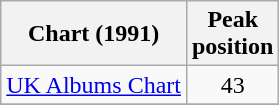<table class="wikitable sortable">
<tr>
<th>Chart (1991)</th>
<th>Peak<br>position</th>
</tr>
<tr>
<td><a href='#'>UK Albums Chart</a></td>
<td style="text-align:center;">43</td>
</tr>
<tr>
</tr>
</table>
